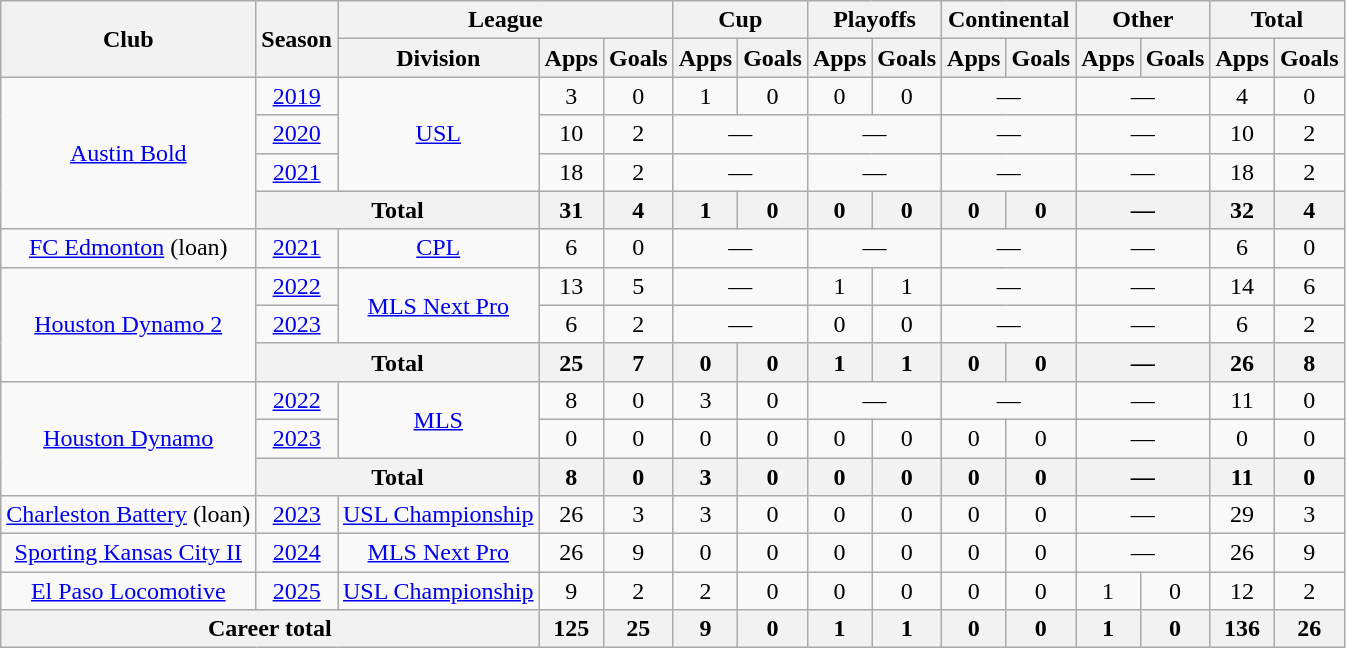<table class="wikitable" style="text-align: center;">
<tr>
<th rowspan="2">Club</th>
<th rowspan="2">Season</th>
<th colspan="3">League</th>
<th colspan="2">Cup</th>
<th colspan="2">Playoffs</th>
<th colspan="2">Continental</th>
<th colspan="2">Other</th>
<th colspan="2">Total</th>
</tr>
<tr>
<th>Division</th>
<th>Apps</th>
<th>Goals</th>
<th>Apps</th>
<th>Goals</th>
<th>Apps</th>
<th>Goals</th>
<th>Apps</th>
<th>Goals</th>
<th>Apps</th>
<th>Goals</th>
<th>Apps</th>
<th>Goals</th>
</tr>
<tr>
<td rowspan="4"><a href='#'>Austin Bold</a></td>
<td><a href='#'>2019</a></td>
<td rowspan="3"><a href='#'>USL</a></td>
<td>3</td>
<td>0</td>
<td>1</td>
<td>0</td>
<td>0</td>
<td>0</td>
<td colspan="2">—</td>
<td colspan="2">—</td>
<td>4</td>
<td>0</td>
</tr>
<tr>
<td><a href='#'>2020</a></td>
<td>10</td>
<td>2</td>
<td colspan="2">—</td>
<td colspan="2">—</td>
<td colspan="2">—</td>
<td colspan="2">—</td>
<td>10</td>
<td>2</td>
</tr>
<tr>
<td><a href='#'>2021</a></td>
<td>18</td>
<td>2</td>
<td colspan="2">—</td>
<td colspan="2">—</td>
<td colspan="2">—</td>
<td colspan="2">—</td>
<td>18</td>
<td>2</td>
</tr>
<tr>
<th colspan="2">Total</th>
<th>31</th>
<th>4</th>
<th>1</th>
<th>0</th>
<th>0</th>
<th>0</th>
<th>0</th>
<th>0</th>
<th colspan="2">—</th>
<th>32</th>
<th>4</th>
</tr>
<tr>
<td><a href='#'>FC Edmonton</a> (loan)</td>
<td><a href='#'>2021</a></td>
<td><a href='#'>CPL</a></td>
<td>6</td>
<td>0</td>
<td colspan="2">—</td>
<td colspan="2">—</td>
<td colspan="2">—</td>
<td colspan="2">—</td>
<td>6</td>
<td>0</td>
</tr>
<tr>
<td rowspan=3><a href='#'>Houston Dynamo 2</a></td>
<td><a href='#'>2022</a></td>
<td rowspan=2><a href='#'>MLS Next Pro</a></td>
<td>13</td>
<td>5</td>
<td colspan="2">—</td>
<td>1</td>
<td>1</td>
<td colspan="2">—</td>
<td colspan="2">—</td>
<td>14</td>
<td>6</td>
</tr>
<tr>
<td><a href='#'>2023</a></td>
<td>6</td>
<td>2</td>
<td colspan="2">—</td>
<td>0</td>
<td>0</td>
<td colspan="2">—</td>
<td colspan="2">—</td>
<td>6</td>
<td>2</td>
</tr>
<tr>
<th colspan="2">Total</th>
<th>25</th>
<th>7</th>
<th>0</th>
<th>0</th>
<th>1</th>
<th>1</th>
<th>0</th>
<th>0</th>
<th colspan="2">—</th>
<th>26</th>
<th>8</th>
</tr>
<tr>
<td rowspan="3"><a href='#'>Houston Dynamo</a></td>
<td><a href='#'>2022</a></td>
<td rowspan="2"><a href='#'>MLS</a></td>
<td>8</td>
<td>0</td>
<td>3</td>
<td>0</td>
<td colspan="2">—</td>
<td colspan="2">—</td>
<td colspan="2">—</td>
<td>11</td>
<td>0</td>
</tr>
<tr>
<td><a href='#'>2023</a></td>
<td>0</td>
<td>0</td>
<td>0</td>
<td>0</td>
<td>0</td>
<td>0</td>
<td>0</td>
<td>0</td>
<td colspan="2">—</td>
<td>0</td>
<td>0</td>
</tr>
<tr>
<th colspan="2">Total</th>
<th>8</th>
<th>0</th>
<th>3</th>
<th>0</th>
<th>0</th>
<th>0</th>
<th>0</th>
<th>0</th>
<th colspan="2">—</th>
<th>11</th>
<th>0</th>
</tr>
<tr>
<td><a href='#'>Charleston Battery</a> (loan)</td>
<td><a href='#'>2023</a></td>
<td><a href='#'>USL Championship</a></td>
<td>26</td>
<td>3</td>
<td>3</td>
<td>0</td>
<td>0</td>
<td>0</td>
<td>0</td>
<td>0</td>
<td colspan="2">—</td>
<td>29</td>
<td>3</td>
</tr>
<tr>
<td><a href='#'>Sporting Kansas City II</a></td>
<td><a href='#'>2024</a></td>
<td><a href='#'>MLS Next Pro</a></td>
<td>26</td>
<td>9</td>
<td>0</td>
<td>0</td>
<td>0</td>
<td>0</td>
<td>0</td>
<td>0</td>
<td colspan="2">—</td>
<td>26</td>
<td>9</td>
</tr>
<tr>
<td><a href='#'>El Paso Locomotive</a></td>
<td><a href='#'>2025</a></td>
<td><a href='#'>USL Championship</a></td>
<td>9</td>
<td>2</td>
<td>2</td>
<td>0</td>
<td>0</td>
<td>0</td>
<td>0</td>
<td>0</td>
<td>1</td>
<td>0</td>
<td>12</td>
<td>2</td>
</tr>
<tr>
<th colspan="3">Career total</th>
<th>125</th>
<th>25</th>
<th>9</th>
<th>0</th>
<th>1</th>
<th>1</th>
<th>0</th>
<th>0</th>
<th>1</th>
<th>0</th>
<th>136</th>
<th>26</th>
</tr>
</table>
